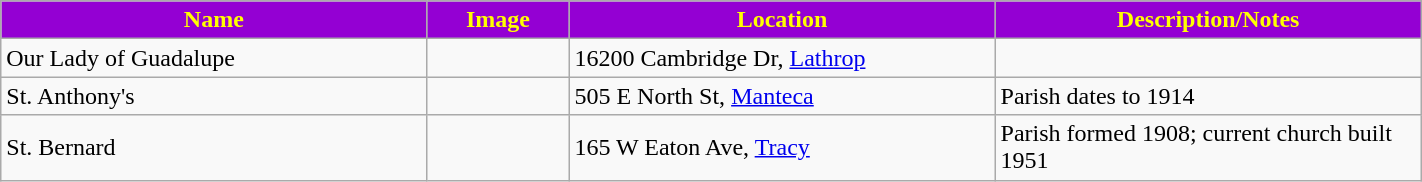<table class="wikitable sortable" style="width:75%">
<tr>
<th style="background:darkviolet; color:yellow;" width="30%"><strong>Name</strong></th>
<th style="background:darkviolet; color:yellow;" width="10%"><strong>Image</strong></th>
<th style="background:darkviolet; color:yellow;" width="30%"><strong>Location</strong></th>
<th style="background:darkviolet; color:yellow;" width="30"><strong>Description/Notes</strong></th>
</tr>
<tr>
<td>Our Lady of Guadalupe</td>
<td></td>
<td>16200 Cambridge Dr, <a href='#'>Lathrop</a></td>
<td></td>
</tr>
<tr>
<td>St. Anthony's</td>
<td></td>
<td>505 E North St, <a href='#'>Manteca</a></td>
<td>Parish dates to 1914</td>
</tr>
<tr>
<td>St. Bernard</td>
<td></td>
<td>165 W Eaton Ave, <a href='#'>Tracy</a></td>
<td>Parish formed 1908; current church built 1951</td>
</tr>
</table>
